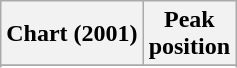<table class="wikitable plainrowheaders sortable" style="text-align:center">
<tr>
<th>Chart (2001)</th>
<th>Peak<br>position</th>
</tr>
<tr>
</tr>
<tr>
</tr>
<tr>
</tr>
</table>
